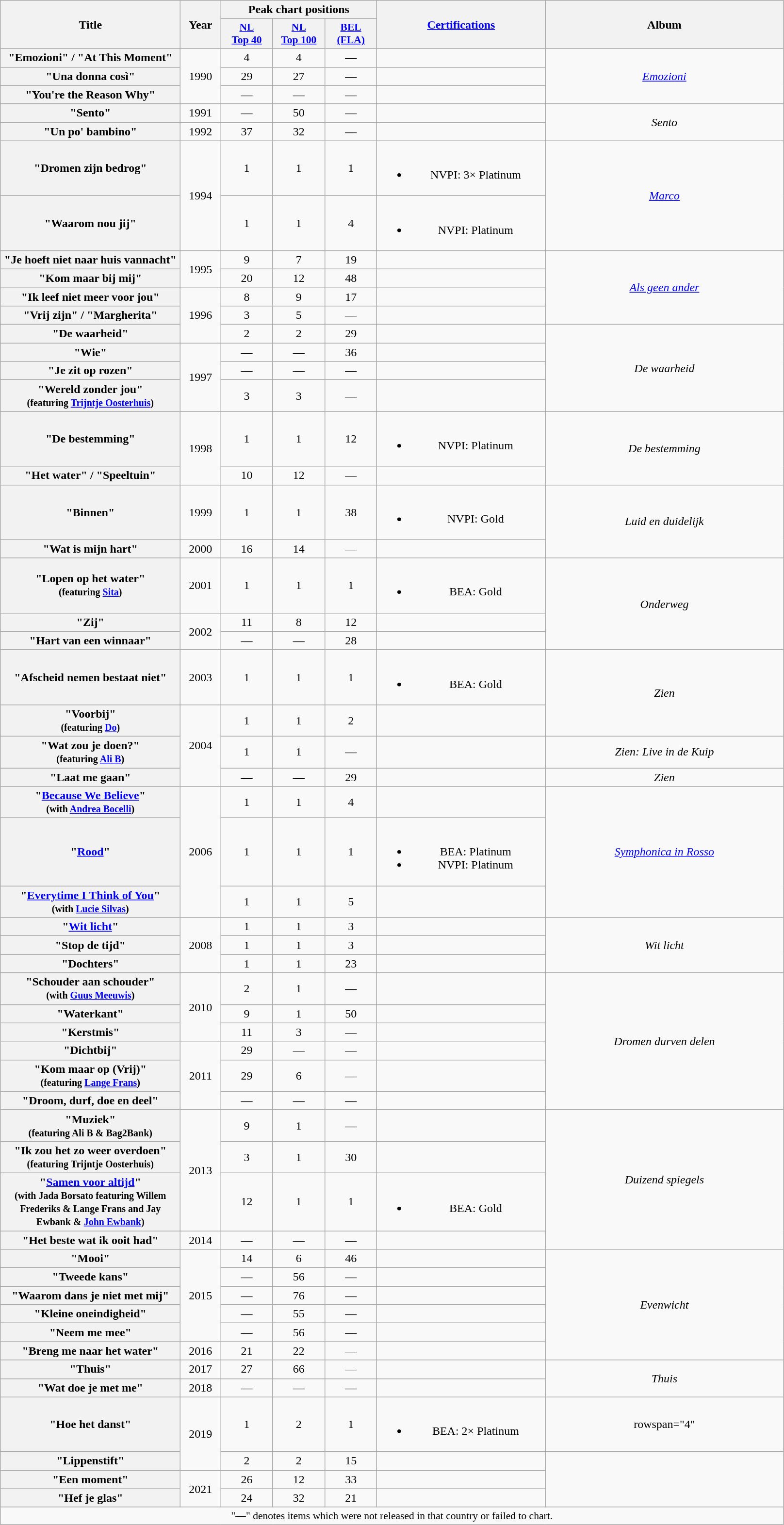<table class="wikitable plainrowheaders" style="text-align:center;" border="1">
<tr>
<th scope="col" rowspan="2" style="width:15em;">Title</th>
<th scope="col" rowspan="2" style="width:3em;">Year</th>
<th scope="col" colspan="3">Peak chart positions</th>
<th scope="col" rowspan="2" style="width:14em;"><a href='#'>Certifications</a></th>
<th scope="col" rowspan="2" style="width:20em;">Album</th>
</tr>
<tr>
<th scope="col" style="width:4.5em;font-size:90%;"><a href='#'>NL<br>Top 40</a><br></th>
<th scope="col" style="width:4.5em;font-size:90%;"><a href='#'>NL<br>Top 100</a><br></th>
<th scope="col" style="width:4.5em;font-size:90%;"><a href='#'>BEL<br>(FLA)</a><br></th>
</tr>
<tr>
<th scope="row">"Emozioni" / "At This Moment"</th>
<td rowspan="3">1990</td>
<td>4</td>
<td>4</td>
<td>—</td>
<td></td>
<td rowspan="3"><em><a href='#'>Emozioni</a></em></td>
</tr>
<tr>
<th scope="row">"Una donna così"</th>
<td>29</td>
<td>27</td>
<td>—</td>
<td></td>
</tr>
<tr>
<th scope="row">"You're the Reason Why"</th>
<td>—</td>
<td>—</td>
<td>—</td>
<td></td>
</tr>
<tr>
<th scope="row">"Sento"</th>
<td>1991</td>
<td>—</td>
<td>50</td>
<td>—</td>
<td></td>
<td rowspan="2"><em>Sento</em></td>
</tr>
<tr>
<th scope="row">"Un po' bambino"</th>
<td>1992</td>
<td>37</td>
<td>32</td>
<td>—</td>
<td></td>
</tr>
<tr>
<th scope="row">"Dromen zijn bedrog"</th>
<td rowspan="2">1994</td>
<td>1</td>
<td>1</td>
<td>1</td>
<td><br><ul><li>NVPI: 3× Platinum</li></ul></td>
<td rowspan="2"><em><a href='#'>Marco</a></em></td>
</tr>
<tr>
<th scope="row">"Waarom nou jij"</th>
<td>1</td>
<td>1</td>
<td>4</td>
<td><br><ul><li>NVPI: Platinum</li></ul></td>
</tr>
<tr>
<th scope="row">"Je hoeft niet naar huis vannacht"</th>
<td rowspan="2">1995</td>
<td>9</td>
<td>7</td>
<td>19</td>
<td></td>
<td rowspan="4"><em><a href='#'>Als geen ander</a></em></td>
</tr>
<tr>
<th scope="row">"Kom maar bij mij"</th>
<td>20</td>
<td>12</td>
<td>48</td>
<td></td>
</tr>
<tr>
<th scope="row">"Ik leef niet meer voor jou"</th>
<td rowspan="3">1996</td>
<td>8</td>
<td>9</td>
<td>17</td>
<td></td>
</tr>
<tr>
<th scope="row">"Vrij zijn" / "Margherita"</th>
<td>3</td>
<td>5</td>
<td>—</td>
<td></td>
</tr>
<tr>
<th scope="row">"De waarheid"</th>
<td>2</td>
<td>2</td>
<td>29</td>
<td></td>
<td rowspan="4"><em>De waarheid</em></td>
</tr>
<tr>
<th scope="row">"Wie"</th>
<td rowspan="3">1997</td>
<td>—</td>
<td>—</td>
<td>36</td>
<td></td>
</tr>
<tr>
<th scope="row">"Je zit op rozen"</th>
<td>—</td>
<td>—</td>
<td>—</td>
<td></td>
</tr>
<tr>
<th scope="row">"Wereld zonder jou"<br><small>(featuring <a href='#'>Trijntje Oosterhuis</a>)</small></th>
<td>3</td>
<td>3</td>
<td>—</td>
<td></td>
</tr>
<tr>
<th scope="row">"De bestemming"</th>
<td rowspan="2">1998</td>
<td>1</td>
<td>1</td>
<td>12</td>
<td><br><ul><li>NVPI: Platinum</li></ul></td>
<td rowspan="2"><em>De bestemming</em></td>
</tr>
<tr>
<th scope="row">"Het water" / "Speeltuin"</th>
<td>10</td>
<td>12</td>
<td>—</td>
<td></td>
</tr>
<tr>
<th scope="row">"Binnen"</th>
<td>1999</td>
<td>1</td>
<td>1</td>
<td>38</td>
<td><br><ul><li>NVPI: Gold</li></ul></td>
<td rowspan="2"><em>Luid en duidelijk</em></td>
</tr>
<tr>
<th scope="row">"Wat is mijn hart"</th>
<td>2000</td>
<td>16</td>
<td>14</td>
<td>—</td>
<td></td>
</tr>
<tr>
<th scope="row">"Lopen op het water"<br><small>(featuring <a href='#'>Sita</a>)</small></th>
<td>2001</td>
<td>1</td>
<td>1</td>
<td>1</td>
<td><br><ul><li>BEA: Gold</li></ul></td>
<td rowspan="3"><em>Onderweg</em></td>
</tr>
<tr>
<th scope="row">"Zij"<br></th>
<td rowspan="2">2002</td>
<td>11</td>
<td>8</td>
<td>12</td>
<td></td>
</tr>
<tr>
<th scope="row">"Hart van een winnaar"</th>
<td>—</td>
<td>—</td>
<td>28</td>
<td></td>
</tr>
<tr>
<th scope="row">"Afscheid nemen bestaat niet"</th>
<td>2003</td>
<td>1</td>
<td>1</td>
<td>1</td>
<td><br><ul><li>BEA: Gold</li></ul></td>
<td rowspan="2"><em>Zien</em></td>
</tr>
<tr>
<th scope="row">"Voorbij"<br><small>(featuring <a href='#'>Do</a>)</small></th>
<td rowspan="3">2004</td>
<td>1</td>
<td>1</td>
<td>2</td>
<td></td>
</tr>
<tr>
<th scope="row">"Wat zou je doen?"<br><small>(featuring <a href='#'>Ali B</a>)</small></th>
<td>1</td>
<td>1</td>
<td>—</td>
<td></td>
<td><em>Zien: Live in de Kuip</em></td>
</tr>
<tr>
<th scope="row">"Laat me gaan"</th>
<td>—</td>
<td>—</td>
<td>29</td>
<td></td>
<td><em>Zien</em></td>
</tr>
<tr>
<th scope="row">"<a href='#'>Because We Believe</a>"<br><small>(with <a href='#'>Andrea Bocelli</a>)</small></th>
<td rowspan="3">2006</td>
<td>1</td>
<td>1</td>
<td>4</td>
<td></td>
<td rowspan="3"><em><a href='#'>Symphonica in Rosso</a></em></td>
</tr>
<tr>
<th scope="row">"<a href='#'>Rood</a>"</th>
<td>1</td>
<td>1</td>
<td>1</td>
<td><br><ul><li>BEA: Platinum</li><li>NVPI: Platinum</li></ul></td>
</tr>
<tr>
<th scope="row">"<a href='#'>Everytime I Think of You</a>"<br><small>(with <a href='#'>Lucie Silvas</a>)</small></th>
<td>1</td>
<td>1</td>
<td>5</td>
<td></td>
</tr>
<tr>
<th scope="row">"<a href='#'>Wit licht</a>"</th>
<td rowspan="3">2008</td>
<td>1</td>
<td>1</td>
<td>3</td>
<td></td>
<td rowspan="3"><em>Wit licht</em></td>
</tr>
<tr>
<th scope="row">"Stop de tijd"</th>
<td>1</td>
<td>1</td>
<td>3</td>
<td></td>
</tr>
<tr>
<th scope="row">"Dochters"</th>
<td>1</td>
<td>1</td>
<td>23</td>
<td></td>
</tr>
<tr>
<th scope="row">"Schouder aan schouder"<br><small>(with <a href='#'>Guus Meeuwis</a>)</small></th>
<td rowspan="3">2010</td>
<td>2</td>
<td>1</td>
<td>—</td>
<td></td>
<td rowspan="6"><em>Dromen durven delen</em></td>
</tr>
<tr>
<th scope="row">"Waterkant"</th>
<td>9</td>
<td>1</td>
<td>50</td>
<td></td>
</tr>
<tr>
<th scope="row">"Kerstmis"</th>
<td>11</td>
<td>3</td>
<td>—</td>
<td></td>
</tr>
<tr>
<th scope="row">"Dichtbij"</th>
<td rowspan="3">2011</td>
<td>29</td>
<td>—</td>
<td>—</td>
<td></td>
</tr>
<tr>
<th scope="row">"Kom maar op (Vrij)"<br><small>(featuring <a href='#'>Lange Frans</a>)</small></th>
<td>29</td>
<td>6</td>
<td>—</td>
<td></td>
</tr>
<tr>
<th scope="row">"Droom, durf, doe en deel"</th>
<td>—</td>
<td>—</td>
<td>—</td>
<td></td>
</tr>
<tr>
<th scope="row">"Muziek"<br><small>(featuring Ali B & Bag2Bank)</small></th>
<td rowspan="3">2013</td>
<td>9</td>
<td>1</td>
<td>—</td>
<td></td>
<td rowspan="4"><em>Duizend spiegels</em></td>
</tr>
<tr>
<th scope="row">"Ik zou het zo weer overdoen"<br><small>(featuring Trijntje Oosterhuis)</small></th>
<td>3</td>
<td>1</td>
<td>30</td>
<td></td>
</tr>
<tr>
<th scope="row">"<a href='#'>Samen voor altijd</a>"<br><small>(with Jada Borsato featuring Willem Frederiks & Lange Frans and Jay Ewbank & <a href='#'>John Ewbank</a>)</small></th>
<td>12</td>
<td>1</td>
<td>1</td>
<td><br><ul><li>BEA: Gold</li></ul></td>
</tr>
<tr>
<th scope="row">"Het beste wat ik ooit had"</th>
<td>2014</td>
<td>—</td>
<td>—</td>
<td>—</td>
<td></td>
</tr>
<tr>
<th scope="row">"Mooi"</th>
<td rowspan="5">2015</td>
<td>14</td>
<td>6</td>
<td>46</td>
<td></td>
<td rowspan="6"><em>Evenwicht</em></td>
</tr>
<tr>
<th scope="row">"Tweede kans"</th>
<td>—</td>
<td>56</td>
<td>—</td>
<td></td>
</tr>
<tr>
<th scope="row">"Waarom dans je niet met mij"</th>
<td>—</td>
<td>76</td>
<td>—</td>
<td></td>
</tr>
<tr>
<th scope="row">"Kleine oneindigheid"</th>
<td>—</td>
<td>55</td>
<td>—</td>
<td></td>
</tr>
<tr>
<th scope="row">"Neem me mee"<br></th>
<td>—</td>
<td>56</td>
<td>—</td>
<td></td>
</tr>
<tr>
<th scope="row">"Breng me naar het water"<br></th>
<td>2016</td>
<td>21</td>
<td>22</td>
<td>—</td>
<td></td>
</tr>
<tr>
<th scope="row">"Thuis"</th>
<td>2017</td>
<td>27</td>
<td>66</td>
<td>—</td>
<td></td>
<td rowspan="2"><em>Thuis</em></td>
</tr>
<tr>
<th scope="row">"Wat doe je met me"</th>
<td>2018</td>
<td>—</td>
<td>—</td>
<td>—</td>
<td></td>
</tr>
<tr>
<th scope="row">"Hoe het danst"<br></th>
<td rowspan="2">2019</td>
<td>1</td>
<td>2</td>
<td>1</td>
<td><br><ul><li>BEA: 2× Platinum</li></ul></td>
<td>rowspan="4" </td>
</tr>
<tr>
<th scope="row">"Lippenstift"<br></th>
<td>2</td>
<td>2</td>
<td>15</td>
<td></td>
</tr>
<tr>
<th scope="row">"Een moment"<br></th>
<td rowspan="2">2021</td>
<td>26</td>
<td>12</td>
<td>33</td>
<td></td>
</tr>
<tr>
<th scope="row">"Hef je glas"<br></th>
<td>24</td>
<td>32</td>
<td>21</td>
<td></td>
</tr>
<tr>
<td colspan="7" align="center" style="font-size:90%;">"—" denotes items which were not released in that country or failed to chart.</td>
</tr>
</table>
